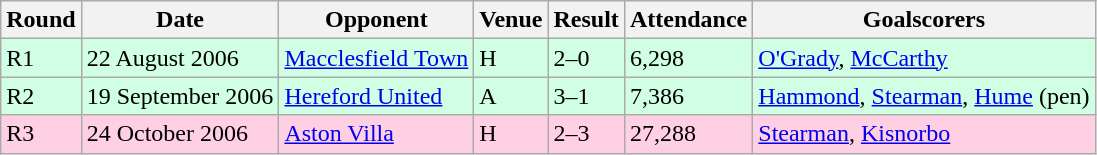<table class="wikitable">
<tr>
<th>Round</th>
<th>Date</th>
<th>Opponent</th>
<th>Venue</th>
<th>Result</th>
<th>Attendance</th>
<th>Goalscorers</th>
</tr>
<tr style="background-color: #d0ffe3;">
<td>R1</td>
<td>22 August 2006</td>
<td><a href='#'>Macclesfield Town</a></td>
<td>H</td>
<td>2–0</td>
<td>6,298</td>
<td><a href='#'>O'Grady</a>, <a href='#'>McCarthy</a></td>
</tr>
<tr style="background-color: #d0ffe3;">
<td>R2</td>
<td>19 September 2006</td>
<td><a href='#'>Hereford United</a></td>
<td>A</td>
<td>3–1</td>
<td>7,386</td>
<td><a href='#'>Hammond</a>, <a href='#'>Stearman</a>, <a href='#'>Hume</a> (pen)</td>
</tr>
<tr style="background-color: #ffd0e3;">
<td>R3</td>
<td>24 October 2006</td>
<td><a href='#'>Aston Villa</a></td>
<td>H</td>
<td>2–3</td>
<td>27,288</td>
<td><a href='#'>Stearman</a>, <a href='#'>Kisnorbo</a></td>
</tr>
</table>
